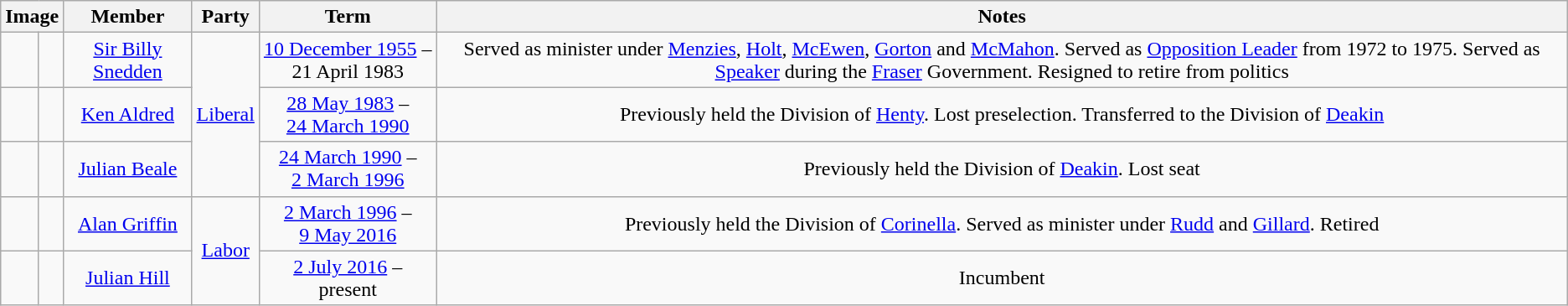<table class=wikitable style="text-align:center">
<tr>
<th colspan=2>Image</th>
<th>Member</th>
<th>Party</th>
<th>Term</th>
<th>Notes</th>
</tr>
<tr>
<td> </td>
<td></td>
<td><a href='#'>Sir Billy Snedden</a><br></td>
<td rowspan="3"><a href='#'>Liberal</a></td>
<td nowrap><a href='#'>10 December 1955</a> –<br>21 April 1983</td>
<td>Served as minister under <a href='#'>Menzies</a>, <a href='#'>Holt</a>, <a href='#'>McEwen</a>, <a href='#'>Gorton</a> and <a href='#'>McMahon</a>. Served as <a href='#'>Opposition Leader</a> from 1972 to 1975. Served as <a href='#'>Speaker</a> during the <a href='#'>Fraser</a> Government. Resigned to retire from politics</td>
</tr>
<tr>
<td> </td>
<td></td>
<td><a href='#'>Ken Aldred</a><br></td>
<td nowrap><a href='#'>28 May 1983</a> –<br><a href='#'>24 March 1990</a></td>
<td>Previously held the Division of <a href='#'>Henty</a>. Lost preselection. Transferred to the Division of <a href='#'>Deakin</a></td>
</tr>
<tr>
<td> </td>
<td></td>
<td><a href='#'>Julian Beale</a><br></td>
<td nowrap><a href='#'>24 March 1990</a> –<br><a href='#'>2 March 1996</a></td>
<td>Previously held the Division of <a href='#'>Deakin</a>. Lost seat</td>
</tr>
<tr>
<td> </td>
<td></td>
<td><a href='#'>Alan Griffin</a><br></td>
<td rowspan="2"><a href='#'>Labor</a></td>
<td nowrap><a href='#'>2 March 1996</a> –<br><a href='#'>9 May 2016</a></td>
<td>Previously held the Division of <a href='#'>Corinella</a>. Served as minister under <a href='#'>Rudd</a> and <a href='#'>Gillard</a>. Retired</td>
</tr>
<tr>
<td> </td>
<td></td>
<td><a href='#'>Julian Hill</a><br></td>
<td nowrap><a href='#'>2 July 2016</a> –<br>present</td>
<td>Incumbent</td>
</tr>
</table>
